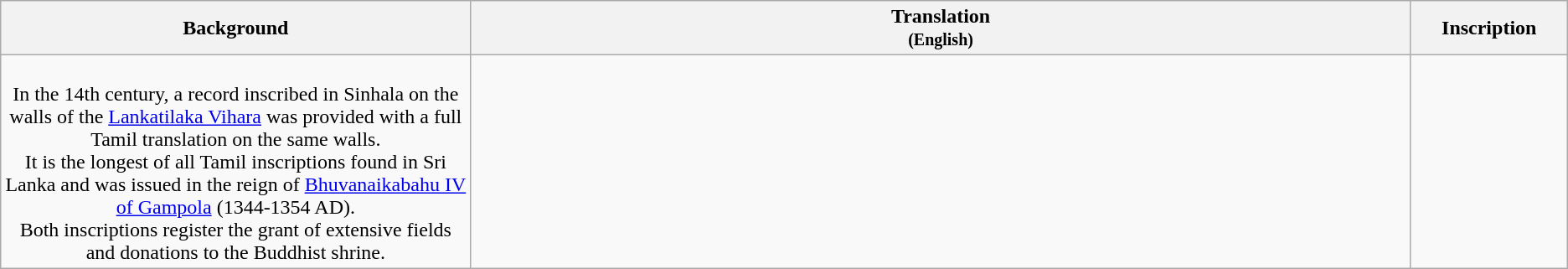<table class="wikitable centre">
<tr>
<th scope="col" align=left>Background<br></th>
<th>Translation<br><small>(English)</small></th>
<th>Inscription<br></th>
</tr>
<tr>
<td align=center width="30%"><br>In the 14th century, a record inscribed in Sinhala on the walls of the <a href='#'>Lankatilaka Vihara</a> was provided with a full Tamil translation on the same walls.<br>It is the longest of all Tamil inscriptions found in Sri Lanka and was issued in the reign of <a href='#'>Bhuvanaikabahu IV of Gampola</a> (1344-1354 AD).<br>Both inscriptions register the grant of extensive fields and donations to the Buddhist shrine.</td>
<td align=left><br></td>
<td align=center width="10%"><br></td>
</tr>
</table>
